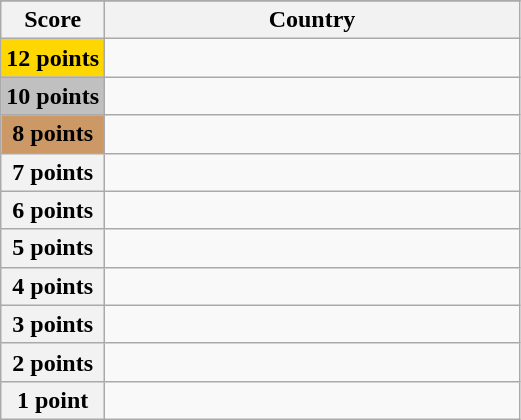<table class="wikitable">
<tr>
</tr>
<tr>
<th scope="col" width="20%">Score</th>
<th scope="col">Country</th>
</tr>
<tr>
<th scope="row" style="background:gold">12 points</th>
<td></td>
</tr>
<tr>
<th scope="row" style="background:silver">10 points</th>
<td></td>
</tr>
<tr>
<th scope="row" style="background:#CC9966">8 points</th>
<td></td>
</tr>
<tr>
<th scope="row">7 points</th>
<td></td>
</tr>
<tr>
<th scope="row">6 points</th>
<td></td>
</tr>
<tr>
<th scope="row">5 points</th>
<td></td>
</tr>
<tr>
<th scope="row">4 points</th>
<td></td>
</tr>
<tr>
<th scope="row">3 points</th>
<td></td>
</tr>
<tr>
<th scope="row">2 points</th>
<td></td>
</tr>
<tr>
<th scope="row">1 point</th>
<td></td>
</tr>
</table>
